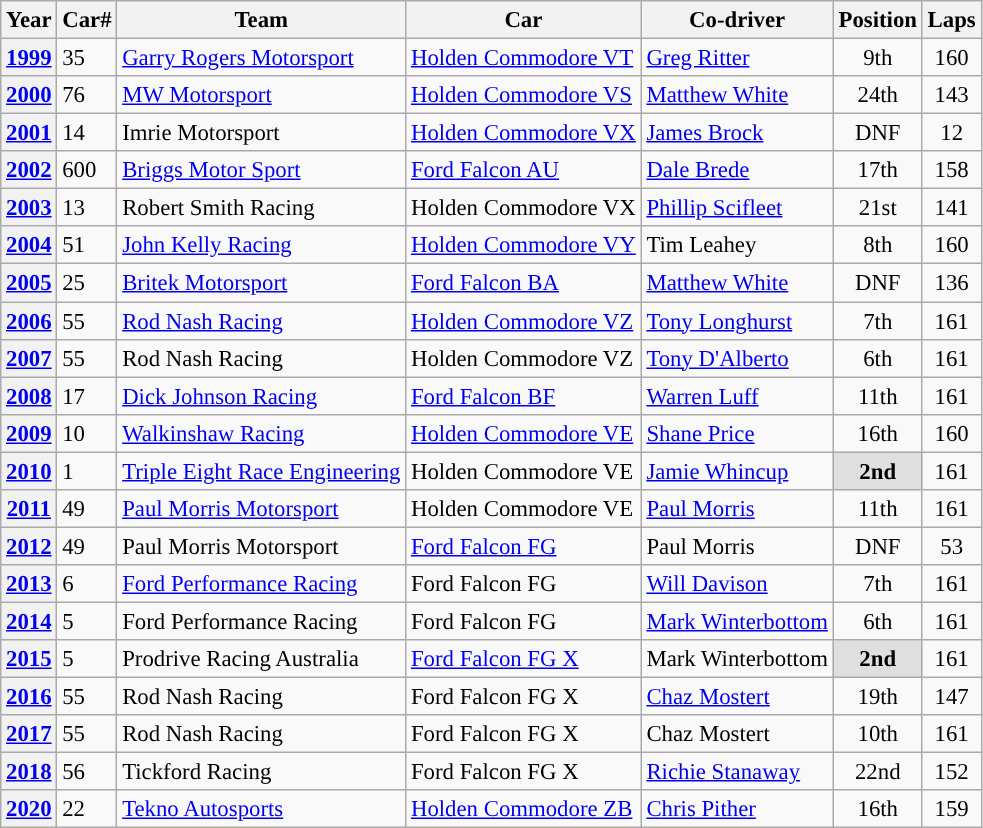<table class="wikitable" style="font-size: 95%;">
<tr>
<th>Year</th>
<th>Car#</th>
<th>Team</th>
<th>Car</th>
<th>Co-driver</th>
<th>Position</th>
<th>Laps</th>
</tr>
<tr>
<th><a href='#'>1999</a></th>
<td>35</td>
<td><a href='#'>Garry Rogers Motorsport</a></td>
<td><a href='#'>Holden Commodore VT</a></td>
<td> <a href='#'>Greg Ritter</a></td>
<td align=center>9th</td>
<td align=center>160</td>
</tr>
<tr>
<th><a href='#'>2000</a></th>
<td>76</td>
<td><a href='#'>MW Motorsport</a></td>
<td><a href='#'>Holden Commodore VS</a></td>
<td> <a href='#'>Matthew White</a></td>
<td align=center>24th</td>
<td align=center>143</td>
</tr>
<tr>
<th><a href='#'>2001</a></th>
<td>14</td>
<td>Imrie Motorsport</td>
<td><a href='#'>Holden Commodore VX</a></td>
<td> <a href='#'>James Brock</a></td>
<td align=center>DNF</td>
<td align=center>12</td>
</tr>
<tr>
<th><a href='#'>2002</a></th>
<td>600</td>
<td><a href='#'>Briggs Motor Sport</a></td>
<td><a href='#'>Ford Falcon AU</a></td>
<td> <a href='#'>Dale Brede</a></td>
<td align=center>17th</td>
<td align=center>158</td>
</tr>
<tr>
<th><a href='#'>2003</a></th>
<td>13</td>
<td>Robert Smith Racing</td>
<td>Holden Commodore VX</td>
<td> <a href='#'>Phillip Scifleet</a></td>
<td align=center>21st</td>
<td align=center>141</td>
</tr>
<tr>
<th><a href='#'>2004</a></th>
<td>51</td>
<td><a href='#'>John Kelly Racing</a></td>
<td><a href='#'>Holden Commodore VY</a></td>
<td> Tim Leahey</td>
<td align=center>8th</td>
<td align=center>160</td>
</tr>
<tr>
<th><a href='#'>2005</a></th>
<td>25</td>
<td><a href='#'>Britek Motorsport</a></td>
<td><a href='#'>Ford Falcon BA</a></td>
<td> <a href='#'>Matthew White</a></td>
<td align=center>DNF</td>
<td align=center>136</td>
</tr>
<tr>
<th><a href='#'>2006</a></th>
<td>55</td>
<td><a href='#'>Rod Nash Racing</a></td>
<td><a href='#'>Holden Commodore VZ</a></td>
<td> <a href='#'>Tony Longhurst</a></td>
<td align=center>7th</td>
<td align=center>161</td>
</tr>
<tr>
<th><a href='#'>2007</a></th>
<td>55</td>
<td>Rod Nash Racing</td>
<td>Holden Commodore VZ</td>
<td> <a href='#'>Tony D'Alberto</a></td>
<td align=center>6th</td>
<td align=center>161</td>
</tr>
<tr>
<th><a href='#'>2008</a></th>
<td>17</td>
<td><a href='#'>Dick Johnson Racing</a></td>
<td><a href='#'>Ford Falcon BF</a></td>
<td> <a href='#'>Warren Luff</a></td>
<td align=center>11th</td>
<td align=center>161</td>
</tr>
<tr>
<th><a href='#'>2009</a></th>
<td>10</td>
<td><a href='#'>Walkinshaw Racing</a></td>
<td><a href='#'>Holden Commodore VE</a></td>
<td> <a href='#'>Shane Price</a></td>
<td align=center>16th</td>
<td align=center>160</td>
</tr>
<tr>
<th><a href='#'>2010</a></th>
<td>1</td>
<td><a href='#'>Triple Eight Race Engineering</a></td>
<td>Holden Commodore VE</td>
<td> <a href='#'>Jamie Whincup</a></td>
<td align=center style="background:#dfdfdf;"><strong>2nd</strong></td>
<td align=center>161</td>
</tr>
<tr>
<th><a href='#'>2011</a></th>
<td>49</td>
<td><a href='#'>Paul Morris Motorsport</a></td>
<td>Holden Commodore VE</td>
<td> <a href='#'>Paul Morris</a></td>
<td align=center>11th</td>
<td align=center>161</td>
</tr>
<tr>
<th><a href='#'>2012</a></th>
<td>49</td>
<td>Paul Morris Motorsport</td>
<td><a href='#'>Ford Falcon FG</a></td>
<td> Paul Morris</td>
<td align="center">DNF</td>
<td align=center>53</td>
</tr>
<tr>
<th><a href='#'>2013</a></th>
<td>6</td>
<td><a href='#'>Ford Performance Racing</a></td>
<td>Ford Falcon FG</td>
<td> <a href='#'>Will Davison</a></td>
<td align=center>7th</td>
<td align=center>161</td>
</tr>
<tr>
<th><a href='#'>2014</a></th>
<td>5</td>
<td>Ford Performance Racing</td>
<td>Ford Falcon FG</td>
<td> <a href='#'>Mark Winterbottom</a></td>
<td align=center>6th</td>
<td align=center>161</td>
</tr>
<tr>
<th><a href='#'>2015</a></th>
<td>5</td>
<td>Prodrive Racing Australia</td>
<td><a href='#'>Ford Falcon FG X</a></td>
<td> Mark Winterbottom</td>
<td align=center style="background:#dfdfdf;"><strong>2nd</strong></td>
<td align=center>161</td>
</tr>
<tr>
<th><a href='#'>2016</a></th>
<td>55</td>
<td>Rod Nash Racing</td>
<td>Ford Falcon FG X</td>
<td> <a href='#'>Chaz Mostert</a></td>
<td align=center>19th</td>
<td align=center>147</td>
</tr>
<tr>
<th><a href='#'>2017</a></th>
<td>55</td>
<td>Rod Nash Racing</td>
<td>Ford Falcon FG X</td>
<td> Chaz Mostert</td>
<td align=center>10th</td>
<td align=center>161</td>
</tr>
<tr>
<th><a href='#'>2018</a></th>
<td>56</td>
<td>Tickford Racing</td>
<td>Ford Falcon FG X</td>
<td> <a href='#'>Richie Stanaway</a></td>
<td align="center">22nd</td>
<td align="center">152</td>
</tr>
<tr>
<th><a href='#'>2020</a></th>
<td>22</td>
<td><a href='#'>Tekno Autosports</a></td>
<td><a href='#'>Holden Commodore ZB</a></td>
<td> <a href='#'>Chris Pither</a></td>
<td align="center">16th</td>
<td align="center">159</td>
</tr>
</table>
